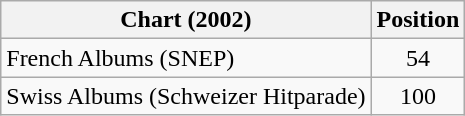<table class="wikitable sortable">
<tr>
<th>Chart (2002)</th>
<th>Position</th>
</tr>
<tr>
<td>French Albums (SNEP)</td>
<td style="text-align:center">54</td>
</tr>
<tr>
<td>Swiss Albums (Schweizer Hitparade)</td>
<td style="text-align:center">100</td>
</tr>
</table>
